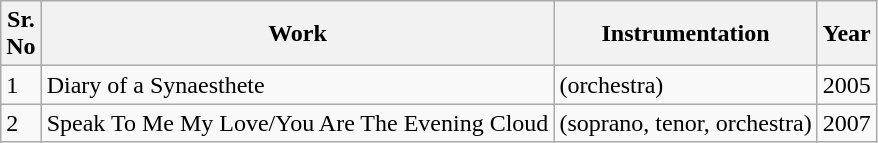<table class="wikitable">
<tr>
<th>Sr.<br>No</th>
<th>Work</th>
<th>Instrumentation</th>
<th>Year</th>
</tr>
<tr>
<td>1</td>
<td>Diary of a Synaesthete</td>
<td>(orchestra)</td>
<td>2005</td>
</tr>
<tr>
<td>2</td>
<td>Speak To Me My Love/You Are The Evening Cloud</td>
<td>(soprano, tenor, orchestra)</td>
<td>2007</td>
</tr>
</table>
